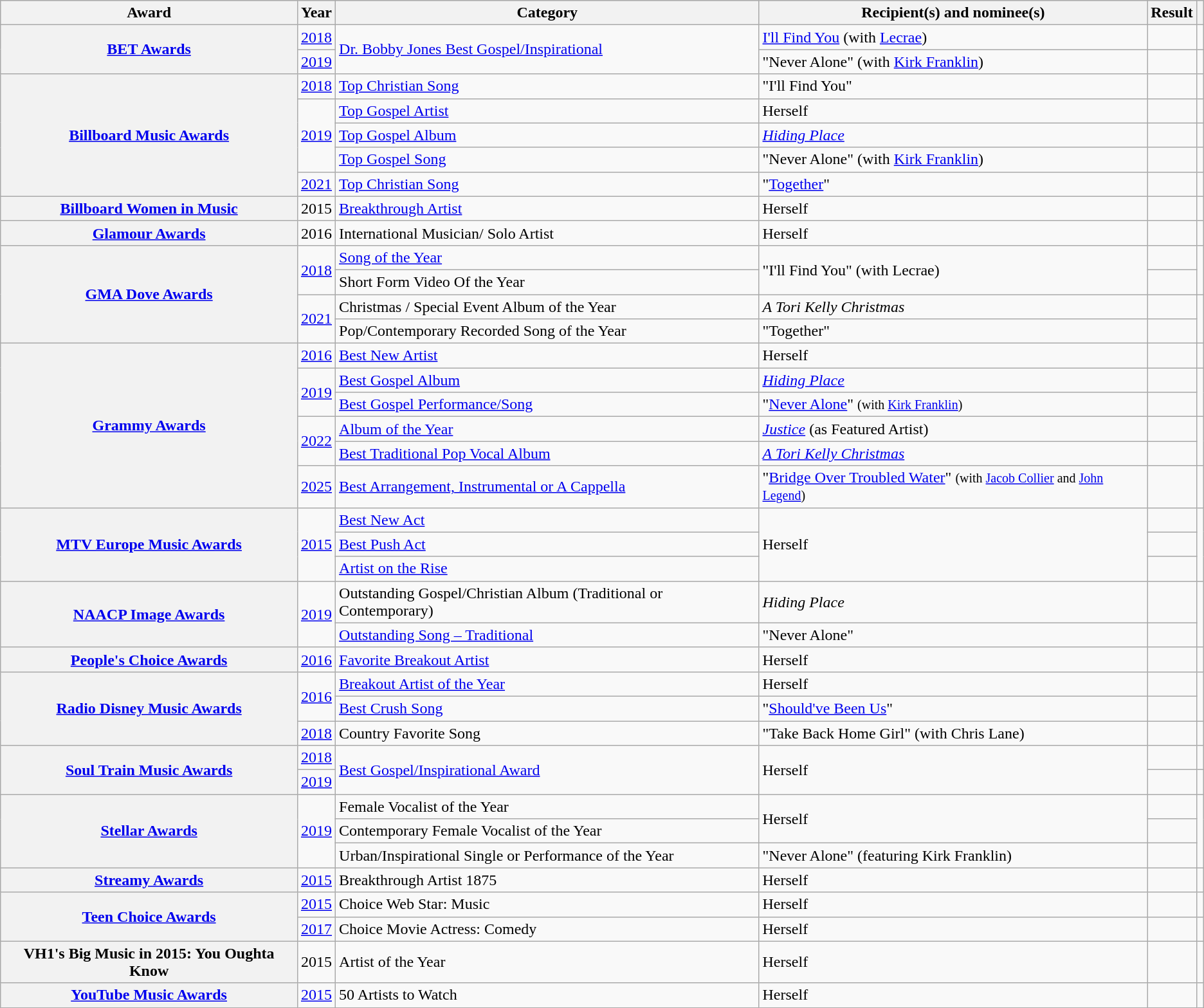<table class="wikitable sortable plainrowheaders">
<tr style="background:#ccc; text-align:center;">
<th scope="col">Award</th>
<th scope="col">Year</th>
<th scope="col">Category</th>
<th scope="col">Recipient(s) and nominee(s)</th>
<th scope="col">Result</th>
<th scope="col" class="unsortable"></th>
</tr>
<tr>
<th scope="row" rowspan="2"><a href='#'>BET Awards</a></th>
<td><a href='#'>2018</a></td>
<td rowspan="2"><a href='#'>Dr. Bobby Jones Best Gospel/Inspirational</a></td>
<td><a href='#'>I'll Find You</a> (with <a href='#'>Lecrae</a>)</td>
<td></td>
<td></td>
</tr>
<tr>
<td><a href='#'>2019</a></td>
<td>"Never Alone" (with <a href='#'>Kirk Franklin</a>)</td>
<td></td>
<td></td>
</tr>
<tr>
<th scope="row" rowspan="5"><a href='#'>Billboard Music Awards</a></th>
<td><a href='#'>2018</a></td>
<td><a href='#'>Top Christian Song</a></td>
<td>"I'll Find You"</td>
<td></td>
<td></td>
</tr>
<tr>
<td rowspan="3"><a href='#'>2019</a></td>
<td><a href='#'>Top Gospel Artist</a></td>
<td>Herself</td>
<td></td>
<td></td>
</tr>
<tr>
<td><a href='#'>Top Gospel Album</a></td>
<td><em><a href='#'>Hiding Place</a></em></td>
<td></td>
<td></td>
</tr>
<tr>
<td><a href='#'>Top Gospel Song</a></td>
<td>"Never Alone" (with <a href='#'>Kirk Franklin</a>)</td>
<td></td>
<td></td>
</tr>
<tr>
<td><a href='#'>2021</a></td>
<td><a href='#'>Top Christian Song</a></td>
<td>"<a href='#'>Together</a>"</td>
<td></td>
<td></td>
</tr>
<tr>
<th scope="row"><a href='#'>Billboard Women in Music</a></th>
<td>2015</td>
<td><a href='#'>Breakthrough Artist</a></td>
<td>Herself</td>
<td></td>
<td></td>
</tr>
<tr>
<th scope="row"><a href='#'>Glamour Awards</a></th>
<td>2016</td>
<td>International Musician/ Solo Artist</td>
<td>Herself</td>
<td></td>
<td></td>
</tr>
<tr>
<th scope="row" rowspan="4"><a href='#'>GMA Dove Awards</a></th>
<td rowspan="2"><a href='#'>2018</a></td>
<td><a href='#'>Song of the Year</a></td>
<td rowspan="2">"I'll Find You" (with Lecrae)</td>
<td></td>
<td rowspan="2"></td>
</tr>
<tr>
<td>Short Form Video Of the Year</td>
<td></td>
</tr>
<tr>
<td rowspan="2"><a href='#'>2021</a></td>
<td>Christmas / Special Event Album of the Year</td>
<td><em>A Tori Kelly Christmas</em></td>
<td></td>
<td rowspan="2"></td>
</tr>
<tr>
<td>Pop/Contemporary Recorded Song of the Year</td>
<td>"Together"</td>
<td></td>
</tr>
<tr>
<th scope="row" rowspan="6"><a href='#'>Grammy Awards</a></th>
<td><a href='#'>2016</a></td>
<td><a href='#'>Best New Artist</a></td>
<td>Herself</td>
<td></td>
<td align="center"></td>
</tr>
<tr>
<td rowspan="2"><a href='#'>2019</a></td>
<td><a href='#'>Best Gospel Album</a></td>
<td><em><a href='#'>Hiding Place</a></em></td>
<td></td>
<td rowspan="2" align="center"></td>
</tr>
<tr>
<td><a href='#'>Best Gospel Performance/Song</a></td>
<td>"<a href='#'>Never Alone</a>" <small>(with <a href='#'>Kirk Franklin</a>)</small></td>
<td></td>
</tr>
<tr>
<td rowspan="2"><a href='#'>2022</a></td>
<td><a href='#'>Album of the Year</a></td>
<td><em><a href='#'>Justice</a></em> (as Featured Artist)</td>
<td></td>
<td rowspan="2"></td>
</tr>
<tr>
<td><a href='#'>Best Traditional Pop Vocal Album</a></td>
<td><em><a href='#'>A Tori Kelly Christmas</a></em></td>
<td></td>
</tr>
<tr>
<td><a href='#'>2025</a></td>
<td><a href='#'>Best Arrangement, Instrumental or A Cappella</a></td>
<td>"<a href='#'>Bridge Over Troubled Water</a>" <small>(with <a href='#'>Jacob Collier</a> and <a href='#'>John Legend</a>)</small></td>
<td></td>
<td></td>
</tr>
<tr>
<th scope="row" rowspan="3"><a href='#'>MTV Europe Music Awards</a></th>
<td rowspan="3"><a href='#'>2015</a></td>
<td><a href='#'>Best New Act</a></td>
<td rowspan="3">Herself</td>
<td></td>
<td rowspan="3"></td>
</tr>
<tr>
<td><a href='#'>Best Push Act</a></td>
<td></td>
</tr>
<tr>
<td><a href='#'>Artist on the Rise</a></td>
<td></td>
</tr>
<tr>
<th scope="row" rowspan="2"><a href='#'>NAACP Image Awards</a></th>
<td rowspan="2"><a href='#'>2019</a></td>
<td>Outstanding Gospel/Christian Album (Traditional or Contemporary)</td>
<td><em>Hiding Place</em></td>
<td></td>
<td rowspan="2"></td>
</tr>
<tr>
<td><a href='#'>Outstanding Song – Traditional</a></td>
<td>"Never Alone"</td>
<td></td>
</tr>
<tr>
<th scope="row"><a href='#'>People's Choice Awards</a></th>
<td><a href='#'>2016</a></td>
<td><a href='#'>Favorite Breakout Artist</a></td>
<td>Herself</td>
<td></td>
<td></td>
</tr>
<tr>
<th scope="row" rowspan="3"><a href='#'>Radio Disney Music Awards</a></th>
<td rowspan="2"><a href='#'>2016</a></td>
<td><a href='#'>Breakout Artist of the Year</a></td>
<td>Herself</td>
<td></td>
<td rowspan="2"></td>
</tr>
<tr>
<td><a href='#'>Best Crush Song</a></td>
<td>"<a href='#'>Should've Been Us</a>"</td>
<td></td>
</tr>
<tr>
<td><a href='#'>2018</a></td>
<td>Country Favorite Song</td>
<td>"Take Back Home Girl"	(with Chris Lane)</td>
<td></td>
<td></td>
</tr>
<tr>
<th scope="row" rowspan="2"><a href='#'>Soul Train Music Awards</a></th>
<td><a href='#'>2018</a></td>
<td rowspan="2"><a href='#'>Best Gospel/Inspirational Award</a></td>
<td rowspan="2">Herself</td>
<td></td>
<td></td>
</tr>
<tr>
<td><a href='#'>2019</a></td>
<td></td>
<td></td>
</tr>
<tr>
<th scope="row" rowspan="3"><a href='#'>Stellar Awards</a></th>
<td rowspan="3"><a href='#'>2019</a></td>
<td>Female Vocalist of the Year</td>
<td rowspan="2">Herself</td>
<td></td>
<td rowspan="3"></td>
</tr>
<tr>
<td>Contemporary Female Vocalist of the Year</td>
<td></td>
</tr>
<tr>
<td>Urban/Inspirational Single or Performance of the Year</td>
<td>"Never Alone" (featuring Kirk Franklin)</td>
<td></td>
</tr>
<tr>
<th scope="row"><a href='#'>Streamy Awards</a></th>
<td><a href='#'>2015</a></td>
<td>Breakthrough Artist 1875</td>
<td>Herself</td>
<td></td>
<td></td>
</tr>
<tr>
<th scope="row" rowspan="2"><a href='#'>Teen Choice Awards</a></th>
<td><a href='#'>2015</a></td>
<td>Choice Web Star: Music</td>
<td>Herself</td>
<td></td>
<td></td>
</tr>
<tr>
<td><a href='#'>2017</a></td>
<td>Choice Movie Actress: Comedy</td>
<td>Herself</td>
<td></td>
<td></td>
</tr>
<tr>
<th scope="row">VH1's Big Music in 2015: You Oughta Know</th>
<td>2015</td>
<td>Artist of the Year</td>
<td>Herself</td>
<td></td>
<td></td>
</tr>
<tr>
<th scope="row"><a href='#'>YouTube Music Awards</a></th>
<td><a href='#'>2015</a></td>
<td>50 Artists to Watch</td>
<td>Herself</td>
<td></td>
<td></td>
</tr>
</table>
